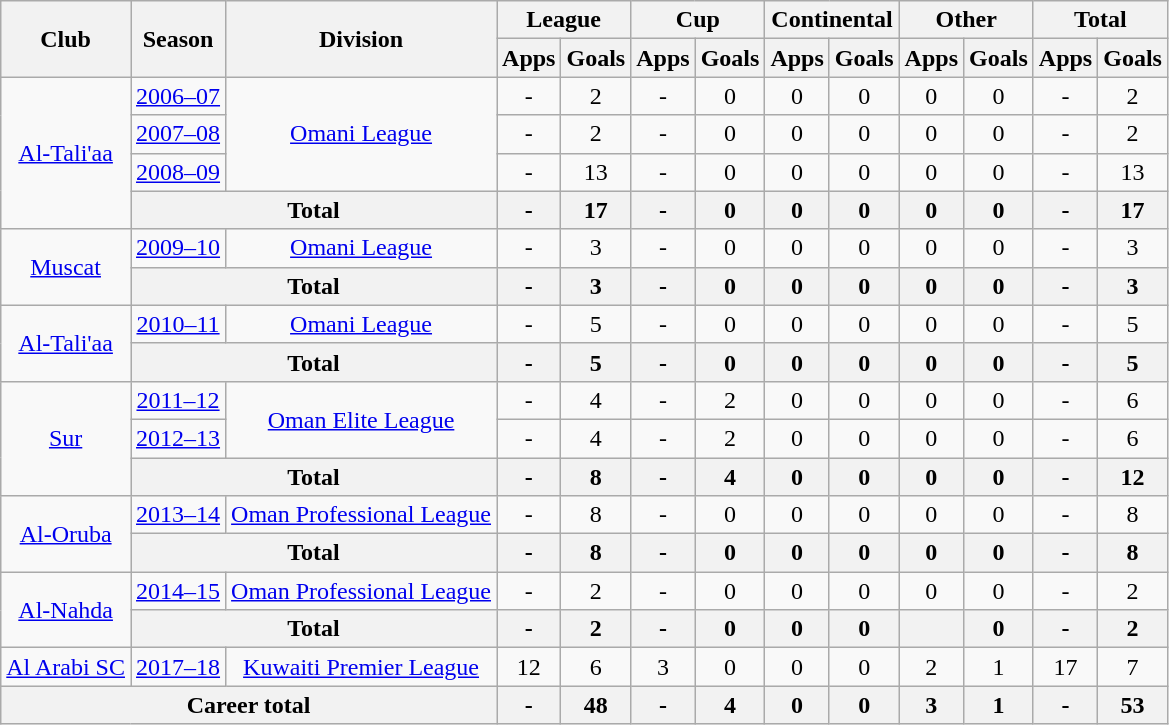<table class="wikitable" style="text-align: center;">
<tr>
<th rowspan="2">Club</th>
<th rowspan="2">Season</th>
<th rowspan="2">Division</th>
<th colspan="2">League</th>
<th colspan="2">Cup</th>
<th colspan="2">Continental</th>
<th colspan="2">Other</th>
<th colspan="2">Total</th>
</tr>
<tr>
<th>Apps</th>
<th>Goals</th>
<th>Apps</th>
<th>Goals</th>
<th>Apps</th>
<th>Goals</th>
<th>Apps</th>
<th>Goals</th>
<th>Apps</th>
<th>Goals</th>
</tr>
<tr>
<td rowspan="4"><a href='#'>Al-Tali'aa</a></td>
<td><a href='#'>2006–07</a></td>
<td rowspan="3"><a href='#'>Omani League</a></td>
<td>-</td>
<td>2</td>
<td>-</td>
<td>0</td>
<td>0</td>
<td>0</td>
<td>0</td>
<td>0</td>
<td>-</td>
<td>2</td>
</tr>
<tr>
<td><a href='#'>2007–08</a></td>
<td>-</td>
<td>2</td>
<td>-</td>
<td>0</td>
<td>0</td>
<td>0</td>
<td>0</td>
<td>0</td>
<td>-</td>
<td>2</td>
</tr>
<tr>
<td><a href='#'>2008–09</a></td>
<td>-</td>
<td>13</td>
<td>-</td>
<td>0</td>
<td>0</td>
<td>0</td>
<td>0</td>
<td>0</td>
<td>-</td>
<td>13</td>
</tr>
<tr>
<th colspan="2">Total</th>
<th>-</th>
<th>17</th>
<th>-</th>
<th>0</th>
<th>0</th>
<th>0</th>
<th>0</th>
<th>0</th>
<th>-</th>
<th>17</th>
</tr>
<tr>
<td rowspan="2"><a href='#'>Muscat</a></td>
<td><a href='#'>2009–10</a></td>
<td rowspan="1"><a href='#'>Omani League</a></td>
<td>-</td>
<td>3</td>
<td>-</td>
<td>0</td>
<td>0</td>
<td>0</td>
<td>0</td>
<td>0</td>
<td>-</td>
<td>3</td>
</tr>
<tr>
<th colspan="2">Total</th>
<th>-</th>
<th>3</th>
<th>-</th>
<th>0</th>
<th>0</th>
<th>0</th>
<th>0</th>
<th>0</th>
<th>-</th>
<th>3</th>
</tr>
<tr>
<td rowspan="2"><a href='#'>Al-Tali'aa</a></td>
<td><a href='#'>2010–11</a></td>
<td rowspan="1"><a href='#'>Omani League</a></td>
<td>-</td>
<td>5</td>
<td>-</td>
<td>0</td>
<td>0</td>
<td>0</td>
<td>0</td>
<td>0</td>
<td>-</td>
<td>5</td>
</tr>
<tr>
<th colspan="2">Total</th>
<th>-</th>
<th>5</th>
<th>-</th>
<th>0</th>
<th>0</th>
<th>0</th>
<th>0</th>
<th>0</th>
<th>-</th>
<th>5</th>
</tr>
<tr>
<td rowspan="3"><a href='#'>Sur</a></td>
<td><a href='#'>2011–12</a></td>
<td rowspan="2"><a href='#'>Oman Elite League</a></td>
<td>-</td>
<td>4</td>
<td>-</td>
<td>2</td>
<td>0</td>
<td>0</td>
<td>0</td>
<td>0</td>
<td>-</td>
<td>6</td>
</tr>
<tr>
<td><a href='#'>2012–13</a></td>
<td>-</td>
<td>4</td>
<td>-</td>
<td>2</td>
<td>0</td>
<td>0</td>
<td>0</td>
<td>0</td>
<td>-</td>
<td>6</td>
</tr>
<tr>
<th colspan="2">Total</th>
<th>-</th>
<th>8</th>
<th>-</th>
<th>4</th>
<th>0</th>
<th>0</th>
<th>0</th>
<th>0</th>
<th>-</th>
<th>12</th>
</tr>
<tr>
<td rowspan="2"><a href='#'>Al-Oruba</a></td>
<td><a href='#'>2013–14</a></td>
<td rowspan="1"><a href='#'>Oman Professional League</a></td>
<td>-</td>
<td>8</td>
<td>-</td>
<td>0</td>
<td>0</td>
<td>0</td>
<td>0</td>
<td>0</td>
<td>-</td>
<td>8</td>
</tr>
<tr>
<th colspan="2">Total</th>
<th>-</th>
<th>8</th>
<th>-</th>
<th>0</th>
<th>0</th>
<th>0</th>
<th>0</th>
<th>0</th>
<th>-</th>
<th>8</th>
</tr>
<tr>
<td rowspan="2"><a href='#'>Al-Nahda</a></td>
<td><a href='#'>2014–15</a></td>
<td rowspan="1"><a href='#'>Oman Professional League</a></td>
<td>-</td>
<td>2</td>
<td>-</td>
<td>0</td>
<td>0</td>
<td>0</td>
<td>0</td>
<td>0</td>
<td>-</td>
<td>2</td>
</tr>
<tr>
<th colspan="2">Total</th>
<th>-</th>
<th>2</th>
<th>-</th>
<th>0</th>
<th>0</th>
<th>0</th>
<th></th>
<th>0</th>
<th>-</th>
<th>2</th>
</tr>
<tr>
<td><a href='#'>Al Arabi SC</a></td>
<td><a href='#'>2017–18</a></td>
<td rowspan="1"><a href='#'>Kuwaiti Premier League</a></td>
<td>12</td>
<td>6</td>
<td>3</td>
<td>0</td>
<td>0</td>
<td>0</td>
<td>2</td>
<td>1</td>
<td>17</td>
<td>7</td>
</tr>
<tr>
<th colspan="3">Career total</th>
<th>-</th>
<th>48</th>
<th>-</th>
<th>4</th>
<th>0</th>
<th>0</th>
<th>3</th>
<th>1</th>
<th>-</th>
<th>53</th>
</tr>
</table>
